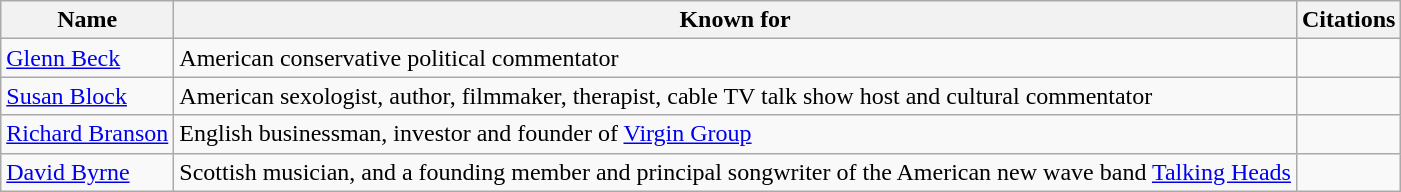<table class="wikitable">
<tr>
<th>Name</th>
<th>Known for</th>
<th>Citations</th>
</tr>
<tr>
<td><a href='#'>Glenn Beck</a></td>
<td>American conservative political commentator</td>
<td></td>
</tr>
<tr>
<td><a href='#'>Susan Block</a></td>
<td>American sexologist, author, filmmaker, therapist, cable TV talk show host and cultural commentator</td>
<td></td>
</tr>
<tr>
<td><a href='#'>Richard Branson</a></td>
<td>English businessman, investor and founder of <a href='#'>Virgin Group</a></td>
<td></td>
</tr>
<tr>
<td><a href='#'>David Byrne</a></td>
<td>Scottish musician, and a founding member and principal songwriter of the American new wave band <a href='#'>Talking Heads</a></td>
<td></td>
</tr>
</table>
